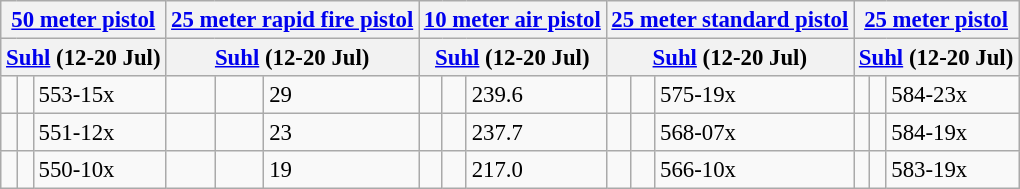<table class="wikitable" style="font-size: 95%">
<tr>
<th colspan="3"><a href='#'>50 meter pistol</a></th>
<th colspan="3"><a href='#'>25 meter rapid fire pistol</a></th>
<th colspan="3"><a href='#'>10 meter air pistol</a></th>
<th colspan="3"><a href='#'>25 meter standard pistol</a></th>
<th colspan="3"><a href='#'>25 meter pistol</a></th>
</tr>
<tr>
<th colspan="3"><strong><a href='#'>Suhl</a></strong> <strong> (12-20 Jul)</strong></th>
<th colspan="3"><strong><a href='#'>Suhl</a></strong> <strong> (12-20 Jul)</strong></th>
<th colspan="3"><strong><a href='#'>Suhl</a></strong> <strong> (12-20 Jul)</strong></th>
<th colspan="3"><strong><a href='#'>Suhl</a></strong> <strong> (12-20 Jul)</strong></th>
<th colspan="3"><strong><a href='#'>Suhl</a></strong> <strong> (12-20 Jul)</strong></th>
</tr>
<tr>
<td></td>
<td></td>
<td>553-15x</td>
<td></td>
<td></td>
<td>29</td>
<td></td>
<td></td>
<td>239.6</td>
<td></td>
<td></td>
<td>575-19x</td>
<td></td>
<td></td>
<td>584-23x</td>
</tr>
<tr>
<td></td>
<td></td>
<td>551-12x</td>
<td></td>
<td></td>
<td>23</td>
<td></td>
<td></td>
<td>237.7</td>
<td></td>
<td></td>
<td>568-07x</td>
<td></td>
<td></td>
<td>584-19x</td>
</tr>
<tr>
<td></td>
<td></td>
<td>550-10x</td>
<td></td>
<td></td>
<td>19</td>
<td></td>
<td></td>
<td>217.0</td>
<td></td>
<td></td>
<td>566-10x</td>
<td></td>
<td></td>
<td>583-19x</td>
</tr>
</table>
